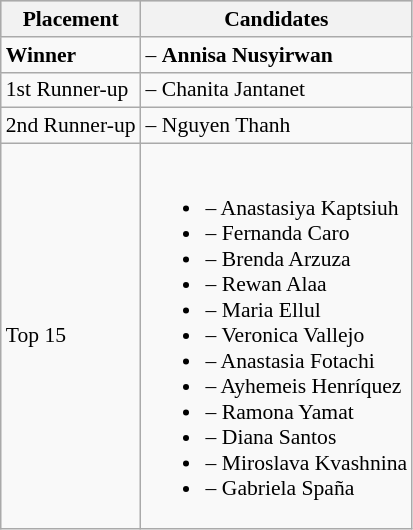<table class="wikitable sortable" style="font-size: 90%;" border="2" cellpadding="4" background: #f9f9f9;>
<tr bgcolor="#CCCCCC" align="center">
<th>Placement</th>
<th>Candidates</th>
</tr>
<tr>
<td><strong>Winner</strong></td>
<td> – <strong>Annisa Nusyirwan</strong></td>
</tr>
<tr>
<td>1st Runner-up</td>
<td> – Chanita Jantanet</td>
</tr>
<tr>
<td>2nd Runner-up</td>
<td> – Nguyen Thanh</td>
</tr>
<tr>
<td>Top 15</td>
<td><br><ul><li> – Anastasiya Kaptsiuh</li><li> – Fernanda Caro</li><li> – Brenda Arzuza</li><li> – Rewan Alaa</li><li> – Maria Ellul</li><li> – Veronica Vallejo</li><li> – Anastasia Fotachi</li><li> – Ayhemeis Henríquez</li><li> – Ramona Yamat</li><li> – Diana Santos</li><li> – Miroslava Kvashnina</li><li> – Gabriela Spaña</li></ul></td>
</tr>
</table>
